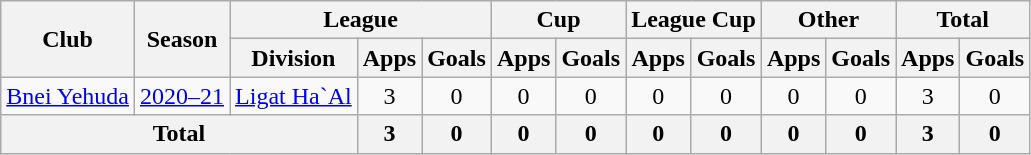<table class="wikitable" style="text-align: center">
<tr>
<th rowspan="2">Club</th>
<th rowspan="2">Season</th>
<th colspan="3">League</th>
<th colspan="2">Cup</th>
<th colspan="2">League Cup</th>
<th colspan="2">Other</th>
<th colspan="2">Total</th>
</tr>
<tr>
<th>Division</th>
<th>Apps</th>
<th>Goals</th>
<th>Apps</th>
<th>Goals</th>
<th>Apps</th>
<th>Goals</th>
<th>Apps</th>
<th>Goals</th>
<th>Apps</th>
<th>Goals</th>
</tr>
<tr>
<td><a href='#'>Bnei Yehuda</a></td>
<td><a href='#'>2020–21</a></td>
<td><a href='#'>Ligat Ha`Al</a></td>
<td>3</td>
<td>0</td>
<td>0</td>
<td>0</td>
<td>0</td>
<td>0</td>
<td>0</td>
<td>0</td>
<td>3</td>
<td>0</td>
</tr>
<tr>
<th colspan="3"><strong>Total</strong></th>
<th>3</th>
<th>0</th>
<th>0</th>
<th>0</th>
<th>0</th>
<th>0</th>
<th>0</th>
<th>0</th>
<th>3</th>
<th>0</th>
</tr>
</table>
